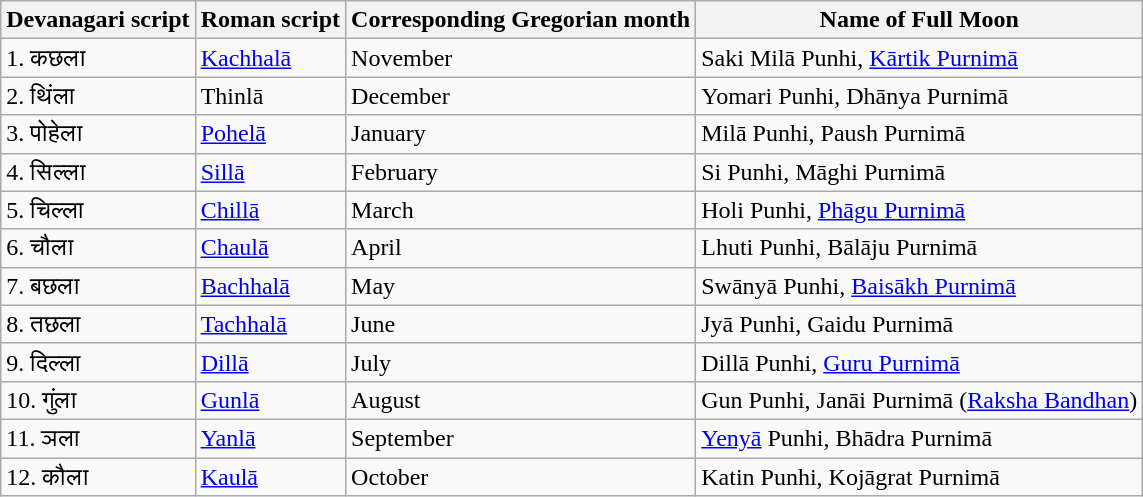<table class="wikitable" align=center>
<tr>
<th>Devanagari script</th>
<th>Roman script</th>
<th>Corresponding Gregorian month</th>
<th>Name of Full Moon</th>
</tr>
<tr>
<td>1. कछला</td>
<td><a href='#'>Kachhalā</a></td>
<td>November</td>
<td>Saki Milā Punhi, <a href='#'>Kārtik Purnimā</a></td>
</tr>
<tr>
<td>2. थिंला</td>
<td>Thinlā</td>
<td>December</td>
<td>Yomari Punhi, Dhānya Purnimā</td>
</tr>
<tr>
<td>3. पोहेला</td>
<td><a href='#'>Pohelā</a></td>
<td>January</td>
<td>Milā Punhi, Paush Purnimā</td>
</tr>
<tr>
<td>4. सिल्ला</td>
<td><a href='#'>Sillā</a></td>
<td>February</td>
<td>Si Punhi, Māghi Purnimā</td>
</tr>
<tr>
<td>5. चिल्ला</td>
<td><a href='#'>Chillā</a></td>
<td>March</td>
<td>Holi Punhi, <a href='#'>Phāgu Purnimā</a></td>
</tr>
<tr>
<td>6. चौला</td>
<td><a href='#'>Chaulā</a></td>
<td>April</td>
<td>Lhuti Punhi, Bālāju Purnimā</td>
</tr>
<tr>
<td>7. बछला</td>
<td><a href='#'>Bachhalā</a></td>
<td>May</td>
<td>Swānyā Punhi, <a href='#'>Baisākh Purnimā</a></td>
</tr>
<tr>
<td>8. तछला</td>
<td><a href='#'>Tachhalā</a></td>
<td>June</td>
<td>Jyā Punhi, Gaidu Purnimā</td>
</tr>
<tr>
<td>9. दिल्ला</td>
<td><a href='#'>Dillā</a></td>
<td>July</td>
<td>Dillā Punhi, <a href='#'>Guru Purnimā</a></td>
</tr>
<tr>
<td>10. गुंला</td>
<td><a href='#'>Gunlā</a></td>
<td>August</td>
<td>Gun Punhi, Janāi Purnimā (<a href='#'>Raksha Bandhan</a>)</td>
</tr>
<tr>
<td>11. ञला</td>
<td><a href='#'>Yanlā</a></td>
<td>September</td>
<td><a href='#'>Yenyā</a> Punhi, Bhādra Purnimā</td>
</tr>
<tr>
<td>12. कौला</td>
<td><a href='#'>Kaulā</a></td>
<td>October</td>
<td>Katin Punhi, Kojāgrat Purnimā</td>
</tr>
</table>
